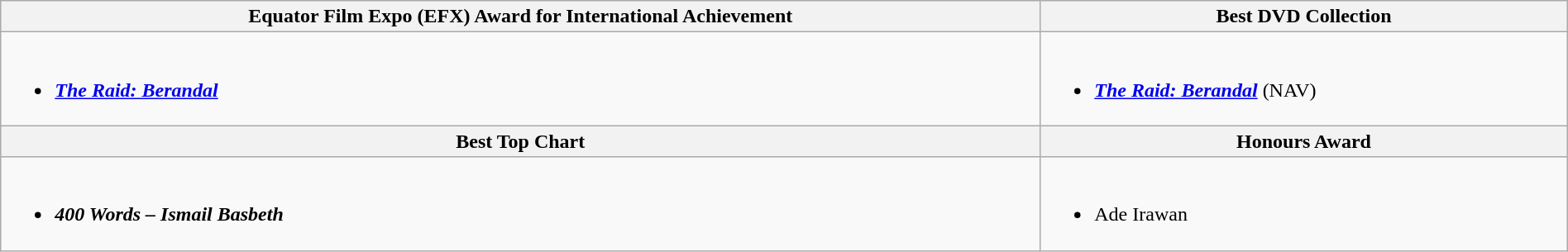<table class=wikitable style="width:100%;">
<tr>
<th style="width=50%">Equator Film Expo (EFX) Award for International Achievement</th>
<th style="width=50%">Best DVD Collection</th>
</tr>
<tr>
<td valign= "top"><br><ul><li><strong><em><a href='#'>The Raid: Berandal</a></em></strong></li></ul></td>
<td valign= "top"><br><ul><li><strong><em><a href='#'>The Raid: Berandal</a></em></strong> (NAV)</li></ul></td>
</tr>
<tr>
<th style="width=50%">Best Top Chart</th>
<th style="width=50%">Honours Award</th>
</tr>
<tr>
<td valign= "top"><br><ul><li><strong><em>400 Words<em> – Ismail Basbeth<strong></li></ul></td>
<td valign= "top"><br><ul><li></strong>Ade Irawan<strong></li></ul></td>
</tr>
</table>
